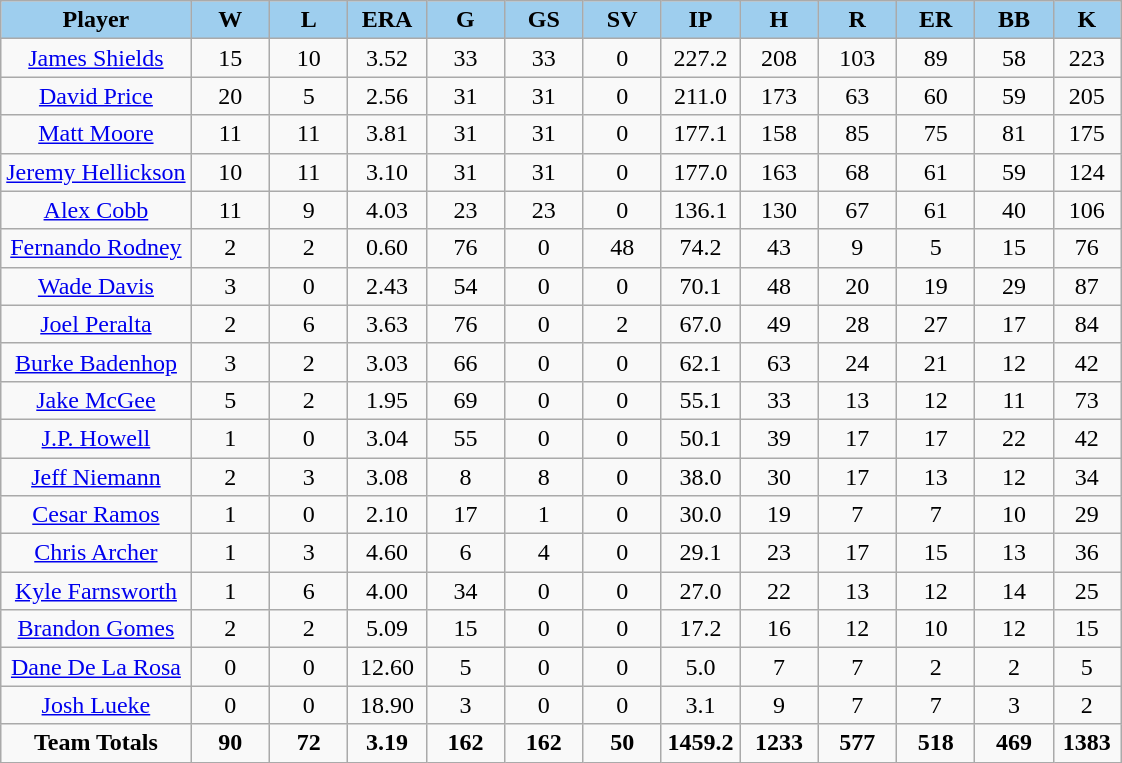<table class="wikitable sortable">
<tr>
<th style="background:#9eceee; width:17%;">Player</th>
<th style="background:#9eceee; width:7%;">W</th>
<th style="background:#9eceee; width:7%;">L</th>
<th style="background:#9eceee; width:7%;">ERA</th>
<th style="background:#9eceee; width:7%;">G</th>
<th style="background:#9eceee; width:7%;">GS</th>
<th style="background:#9eceee; width:7%;">SV</th>
<th style="background:#9eceee; width:7%;">IP</th>
<th style="background:#9eceee; width:7%;">H</th>
<th style="background:#9eceee; width:7%;">R</th>
<th style="background:#9eceee; width:7%;">ER</th>
<th style="background:#9eceee; width:7%;">BB</th>
<th style="background:#9eceee; width:7%;">K</th>
</tr>
<tr style="text-align:center;">
<td><a href='#'>James Shields</a></td>
<td>15</td>
<td>10</td>
<td>3.52</td>
<td>33</td>
<td>33</td>
<td>0</td>
<td>227.2</td>
<td>208</td>
<td>103</td>
<td>89</td>
<td>58</td>
<td>223</td>
</tr>
<tr align=center>
<td><a href='#'>David Price</a></td>
<td>20</td>
<td>5</td>
<td>2.56</td>
<td>31</td>
<td>31</td>
<td>0</td>
<td>211.0</td>
<td>173</td>
<td>63</td>
<td>60</td>
<td>59</td>
<td>205</td>
</tr>
<tr align=center>
<td><a href='#'>Matt Moore</a></td>
<td>11</td>
<td>11</td>
<td>3.81</td>
<td>31</td>
<td>31</td>
<td>0</td>
<td>177.1</td>
<td>158</td>
<td>85</td>
<td>75</td>
<td>81</td>
<td>175</td>
</tr>
<tr align=center>
<td><a href='#'>Jeremy Hellickson</a></td>
<td>10</td>
<td>11</td>
<td>3.10</td>
<td>31</td>
<td>31</td>
<td>0</td>
<td>177.0</td>
<td>163</td>
<td>68</td>
<td>61</td>
<td>59</td>
<td>124</td>
</tr>
<tr align=center>
<td><a href='#'>Alex Cobb</a></td>
<td>11</td>
<td>9</td>
<td>4.03</td>
<td>23</td>
<td>23</td>
<td>0</td>
<td>136.1</td>
<td>130</td>
<td>67</td>
<td>61</td>
<td>40</td>
<td>106</td>
</tr>
<tr align=center>
<td><a href='#'>Fernando Rodney</a></td>
<td>2</td>
<td>2</td>
<td>0.60</td>
<td>76</td>
<td>0</td>
<td>48</td>
<td>74.2</td>
<td>43</td>
<td>9</td>
<td>5</td>
<td>15</td>
<td>76</td>
</tr>
<tr align=center>
<td><a href='#'>Wade Davis</a></td>
<td>3</td>
<td>0</td>
<td>2.43</td>
<td>54</td>
<td>0</td>
<td>0</td>
<td>70.1</td>
<td>48</td>
<td>20</td>
<td>19</td>
<td>29</td>
<td>87</td>
</tr>
<tr align=center>
<td><a href='#'>Joel Peralta</a></td>
<td>2</td>
<td>6</td>
<td>3.63</td>
<td>76</td>
<td>0</td>
<td>2</td>
<td>67.0</td>
<td>49</td>
<td>28</td>
<td>27</td>
<td>17</td>
<td>84</td>
</tr>
<tr align=center>
<td><a href='#'>Burke Badenhop</a></td>
<td>3</td>
<td>2</td>
<td>3.03</td>
<td>66</td>
<td>0</td>
<td>0</td>
<td>62.1</td>
<td>63</td>
<td>24</td>
<td>21</td>
<td>12</td>
<td>42</td>
</tr>
<tr align=center>
<td><a href='#'>Jake McGee</a></td>
<td>5</td>
<td>2</td>
<td>1.95</td>
<td>69</td>
<td>0</td>
<td>0</td>
<td>55.1</td>
<td>33</td>
<td>13</td>
<td>12</td>
<td>11</td>
<td>73</td>
</tr>
<tr align=center>
<td><a href='#'>J.P. Howell</a></td>
<td>1</td>
<td>0</td>
<td>3.04</td>
<td>55</td>
<td>0</td>
<td>0</td>
<td>50.1</td>
<td>39</td>
<td>17</td>
<td>17</td>
<td>22</td>
<td>42</td>
</tr>
<tr align=center>
<td><a href='#'>Jeff Niemann</a></td>
<td>2</td>
<td>3</td>
<td>3.08</td>
<td>8</td>
<td>8</td>
<td>0</td>
<td>38.0</td>
<td>30</td>
<td>17</td>
<td>13</td>
<td>12</td>
<td>34</td>
</tr>
<tr align=center>
<td><a href='#'>Cesar Ramos</a></td>
<td>1</td>
<td>0</td>
<td>2.10</td>
<td>17</td>
<td>1</td>
<td>0</td>
<td>30.0</td>
<td>19</td>
<td>7</td>
<td>7</td>
<td>10</td>
<td>29</td>
</tr>
<tr align=center>
<td><a href='#'>Chris Archer</a></td>
<td>1</td>
<td>3</td>
<td>4.60</td>
<td>6</td>
<td>4</td>
<td>0</td>
<td>29.1</td>
<td>23</td>
<td>17</td>
<td>15</td>
<td>13</td>
<td>36</td>
</tr>
<tr align=center>
<td><a href='#'>Kyle Farnsworth</a></td>
<td>1</td>
<td>6</td>
<td>4.00</td>
<td>34</td>
<td>0</td>
<td>0</td>
<td>27.0</td>
<td>22</td>
<td>13</td>
<td>12</td>
<td>14</td>
<td>25</td>
</tr>
<tr align=center>
<td><a href='#'>Brandon Gomes</a></td>
<td>2</td>
<td>2</td>
<td>5.09</td>
<td>15</td>
<td>0</td>
<td>0</td>
<td>17.2</td>
<td>16</td>
<td>12</td>
<td>10</td>
<td>12</td>
<td>15</td>
</tr>
<tr align=center>
<td><a href='#'>Dane De La Rosa</a></td>
<td>0</td>
<td>0</td>
<td>12.60</td>
<td>5</td>
<td>0</td>
<td>0</td>
<td>5.0</td>
<td>7</td>
<td>7</td>
<td>2</td>
<td>2</td>
<td>5</td>
</tr>
<tr align=center>
<td><a href='#'>Josh Lueke</a></td>
<td>0</td>
<td>0</td>
<td>18.90</td>
<td>3</td>
<td>0</td>
<td>0</td>
<td>3.1</td>
<td>9</td>
<td>7</td>
<td>7</td>
<td>3</td>
<td>2</td>
</tr>
<tr align=center>
<td><strong>Team Totals</strong></td>
<td><strong>90</strong></td>
<td><strong>72</strong></td>
<td><strong>3.19</strong></td>
<td><strong>162</strong></td>
<td><strong>162</strong></td>
<td><strong>50</strong></td>
<td><strong>1459.2</strong></td>
<td><strong>1233</strong></td>
<td><strong>577</strong></td>
<td><strong>518</strong></td>
<td><strong>469</strong></td>
<td><strong>1383</strong></td>
</tr>
</table>
